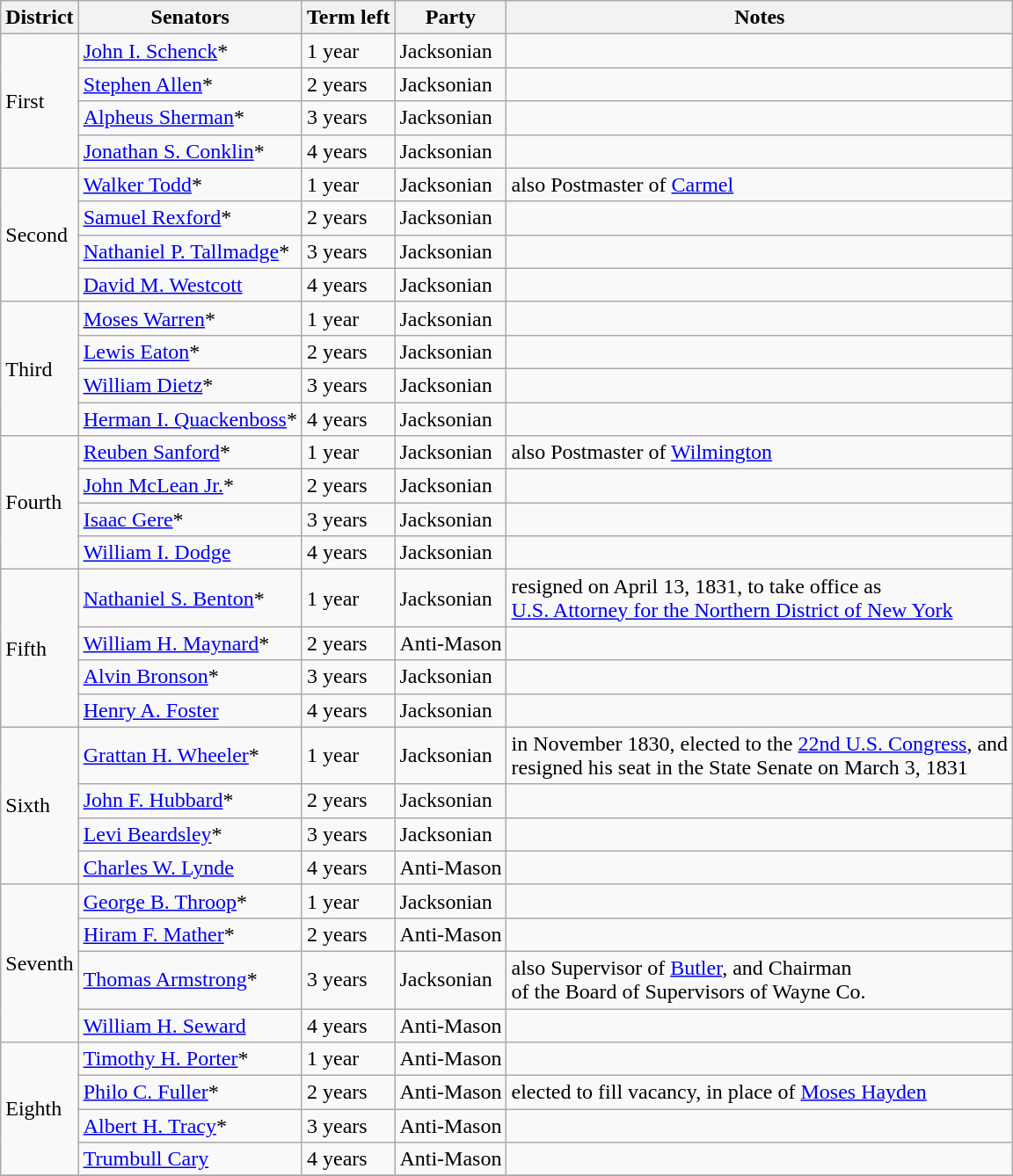<table class=wikitable>
<tr>
<th>District</th>
<th>Senators</th>
<th>Term left</th>
<th>Party</th>
<th>Notes</th>
</tr>
<tr>
<td rowspan="4">First</td>
<td><a href='#'>John I. Schenck</a>*</td>
<td>1 year</td>
<td>Jacksonian</td>
<td></td>
</tr>
<tr>
<td><a href='#'>Stephen Allen</a>*</td>
<td>2 years</td>
<td>Jacksonian</td>
<td></td>
</tr>
<tr>
<td><a href='#'>Alpheus Sherman</a>*</td>
<td>3 years</td>
<td>Jacksonian</td>
<td></td>
</tr>
<tr>
<td><a href='#'>Jonathan S. Conklin</a>*</td>
<td>4 years</td>
<td>Jacksonian</td>
<td></td>
</tr>
<tr>
<td rowspan="4">Second</td>
<td><a href='#'>Walker Todd</a>*</td>
<td>1 year</td>
<td>Jacksonian</td>
<td>also Postmaster of <a href='#'>Carmel</a></td>
</tr>
<tr>
<td><a href='#'>Samuel Rexford</a>*</td>
<td>2 years</td>
<td>Jacksonian</td>
<td></td>
</tr>
<tr>
<td><a href='#'>Nathaniel P. Tallmadge</a>*</td>
<td>3 years</td>
<td>Jacksonian</td>
<td></td>
</tr>
<tr>
<td><a href='#'>David M. Westcott</a></td>
<td>4 years</td>
<td>Jacksonian</td>
<td></td>
</tr>
<tr>
<td rowspan="4">Third</td>
<td><a href='#'>Moses Warren</a>*</td>
<td>1 year</td>
<td>Jacksonian</td>
<td></td>
</tr>
<tr>
<td><a href='#'>Lewis Eaton</a>*</td>
<td>2 years</td>
<td>Jacksonian</td>
<td></td>
</tr>
<tr>
<td><a href='#'>William Dietz</a>*</td>
<td>3 years</td>
<td>Jacksonian</td>
<td></td>
</tr>
<tr>
<td><a href='#'>Herman I. Quackenboss</a>*</td>
<td>4 years</td>
<td>Jacksonian</td>
<td></td>
</tr>
<tr>
<td rowspan="4">Fourth</td>
<td><a href='#'>Reuben Sanford</a>*</td>
<td>1 year</td>
<td>Jacksonian</td>
<td>also Postmaster of <a href='#'>Wilmington</a></td>
</tr>
<tr>
<td><a href='#'>John McLean Jr.</a>*</td>
<td>2 years</td>
<td>Jacksonian</td>
<td></td>
</tr>
<tr>
<td><a href='#'>Isaac Gere</a>*</td>
<td>3 years</td>
<td>Jacksonian</td>
<td></td>
</tr>
<tr>
<td><a href='#'>William I. Dodge</a></td>
<td>4 years</td>
<td>Jacksonian</td>
<td></td>
</tr>
<tr>
<td rowspan="4">Fifth</td>
<td><a href='#'>Nathaniel S. Benton</a>*</td>
<td>1 year</td>
<td>Jacksonian</td>
<td>resigned on April 13, 1831, to take office as <br><a href='#'>U.S. Attorney for the Northern District of New York</a></td>
</tr>
<tr>
<td><a href='#'>William H. Maynard</a>*</td>
<td>2 years</td>
<td>Anti-Mason</td>
<td></td>
</tr>
<tr>
<td><a href='#'>Alvin Bronson</a>*</td>
<td>3 years</td>
<td>Jacksonian</td>
<td></td>
</tr>
<tr>
<td><a href='#'>Henry A. Foster</a></td>
<td>4 years</td>
<td>Jacksonian</td>
<td></td>
</tr>
<tr>
<td rowspan="4">Sixth</td>
<td><a href='#'>Grattan H. Wheeler</a>*</td>
<td>1 year</td>
<td>Jacksonian</td>
<td>in November 1830, elected to the <a href='#'>22nd U.S. Congress</a>, and <br>resigned his seat in the State Senate on March 3, 1831</td>
</tr>
<tr>
<td><a href='#'>John F. Hubbard</a>*</td>
<td>2 years</td>
<td>Jacksonian</td>
<td></td>
</tr>
<tr>
<td><a href='#'>Levi Beardsley</a>*</td>
<td>3 years</td>
<td>Jacksonian</td>
<td></td>
</tr>
<tr>
<td><a href='#'>Charles W. Lynde</a></td>
<td>4 years</td>
<td>Anti-Mason</td>
<td></td>
</tr>
<tr>
<td rowspan="4">Seventh</td>
<td><a href='#'>George B. Throop</a>*</td>
<td>1 year</td>
<td>Jacksonian</td>
<td></td>
</tr>
<tr>
<td><a href='#'>Hiram F. Mather</a>*</td>
<td>2 years</td>
<td>Anti-Mason</td>
<td></td>
</tr>
<tr>
<td><a href='#'>Thomas Armstrong</a>*</td>
<td>3 years</td>
<td>Jacksonian</td>
<td>also Supervisor of <a href='#'>Butler</a>, and Chairman <br>of the Board of Supervisors of Wayne Co.</td>
</tr>
<tr>
<td><a href='#'>William H. Seward</a></td>
<td>4 years</td>
<td>Anti-Mason</td>
<td></td>
</tr>
<tr>
<td rowspan="4">Eighth</td>
<td><a href='#'>Timothy H. Porter</a>*</td>
<td>1 year</td>
<td>Anti-Mason</td>
<td></td>
</tr>
<tr>
<td><a href='#'>Philo C. Fuller</a>*</td>
<td>2 years</td>
<td>Anti-Mason</td>
<td>elected to fill vacancy, in place of <a href='#'>Moses Hayden</a></td>
</tr>
<tr>
<td><a href='#'>Albert H. Tracy</a>*</td>
<td>3 years</td>
<td>Anti-Mason</td>
<td></td>
</tr>
<tr>
<td><a href='#'>Trumbull Cary</a></td>
<td>4 years</td>
<td>Anti-Mason</td>
<td></td>
</tr>
<tr>
</tr>
</table>
